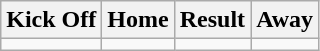<table class="wikitable" style="text-align: center">
<tr>
<th scope="col">Kick Off</th>
<th scope="col">Home</th>
<th scope="col">Result</th>
<th scope="col">Away</th>
</tr>
<tr>
<td></td>
<td></td>
<td></td>
<td></td>
</tr>
</table>
